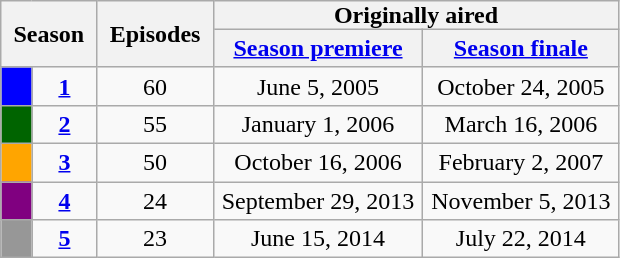<table class="wikitable" style="text-align:center">
<tr>
<th style="padding:0 8px;" colspan="2" rowspan="2">Season</th>
<th style="padding:0 8px;" rowspan="2">Episodes</th>
<th style="padding:0 80px;" colspan="2">Originally aired</th>
</tr>
<tr>
<th><a href='#'>Season premiere</a></th>
<th><a href='#'>Season finale</a></th>
</tr>
<tr>
<td style="background:#00f; height:10px;"></td>
<td><strong><a href='#'>1</a></strong></td>
<td>60</td>
<td>June 5, 2005</td>
<td>October 24, 2005</td>
</tr>
<tr>
<td style="background:#006400; height:10px;"></td>
<td><strong><a href='#'>2</a></strong></td>
<td>55</td>
<td>January 1, 2006</td>
<td>March 16, 2006</td>
</tr>
<tr>
<td style="background:orange; height:10px;"></td>
<td><strong><a href='#'>3</a></strong></td>
<td>50</td>
<td>October 16, 2006</td>
<td>February 2, 2007</td>
</tr>
<tr>
<td style="background:purple; height:10px;"></td>
<td><strong><a href='#'>4</a></strong></td>
<td>24</td>
<td>September 29, 2013</td>
<td>November 5, 2013</td>
</tr>
<tr>
<td style="background:#979797; height:10px;"></td>
<td><strong><a href='#'>5</a></strong></td>
<td>23</td>
<td>June 15, 2014</td>
<td>July 22, 2014</td>
</tr>
</table>
